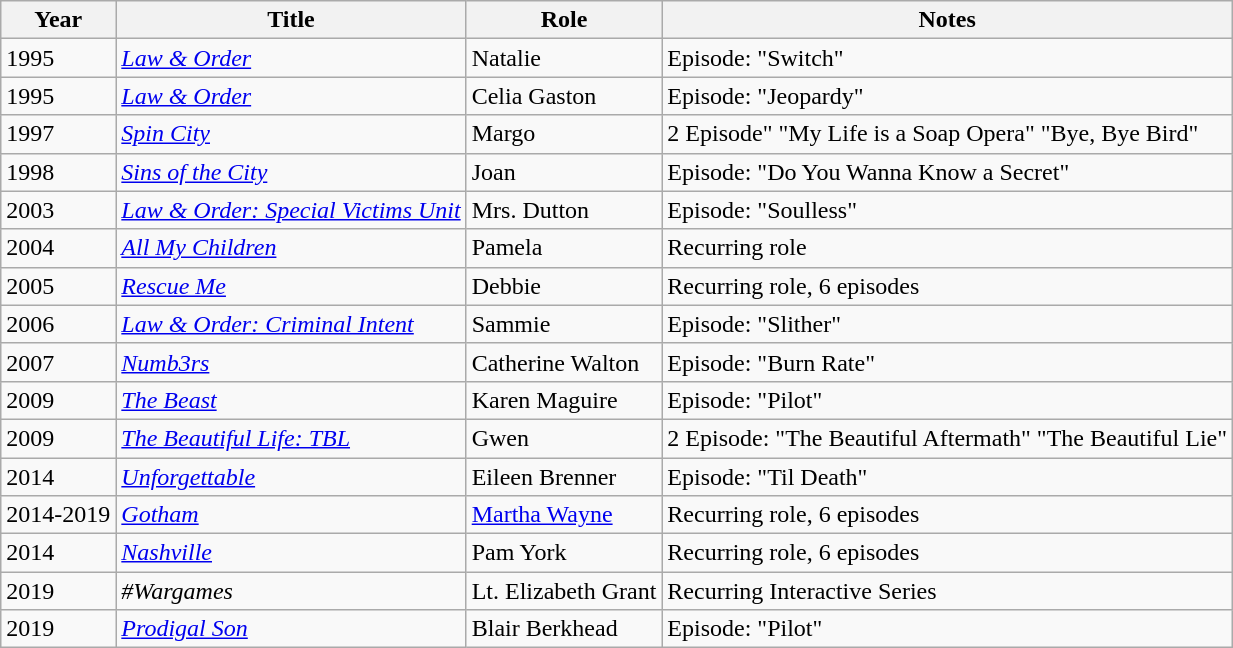<table class="wikitable sortable">
<tr>
<th>Year</th>
<th>Title</th>
<th>Role</th>
<th class="unsortable">Notes</th>
</tr>
<tr>
<td>1995</td>
<td><em><a href='#'>Law & Order</a></em></td>
<td>Natalie</td>
<td>Episode: "Switch"</td>
</tr>
<tr>
<td>1995</td>
<td><em><a href='#'>Law & Order</a></em></td>
<td>Celia Gaston</td>
<td>Episode: "Jeopardy"</td>
</tr>
<tr>
<td>1997</td>
<td><em><a href='#'>Spin City</a></em></td>
<td>Margo</td>
<td>2 Episode" "My Life is a Soap Opera" "Bye, Bye Bird"</td>
</tr>
<tr>
<td>1998</td>
<td><em><a href='#'>Sins of the City</a></em></td>
<td>Joan</td>
<td>Episode: "Do You Wanna Know a Secret"</td>
</tr>
<tr>
<td>2003</td>
<td><em><a href='#'>Law & Order: Special Victims Unit</a></em></td>
<td>Mrs. Dutton</td>
<td>Episode: "Soulless"</td>
</tr>
<tr>
<td>2004</td>
<td><em><a href='#'>All My Children</a></em></td>
<td>Pamela</td>
<td>Recurring role</td>
</tr>
<tr>
<td>2005</td>
<td><em><a href='#'>Rescue Me</a></em></td>
<td>Debbie</td>
<td>Recurring role, 6 episodes</td>
</tr>
<tr>
<td>2006</td>
<td><em><a href='#'>Law & Order: Criminal Intent</a></em></td>
<td>Sammie</td>
<td>Episode: "Slither"</td>
</tr>
<tr>
<td>2007</td>
<td><em><a href='#'>Numb3rs</a></em></td>
<td>Catherine Walton</td>
<td>Episode: "Burn Rate"</td>
</tr>
<tr>
<td>2009</td>
<td><em><a href='#'>The Beast</a></em></td>
<td>Karen Maguire</td>
<td>Episode: "Pilot"</td>
</tr>
<tr>
<td>2009</td>
<td><em><a href='#'>The Beautiful Life: TBL</a></em></td>
<td>Gwen</td>
<td>2 Episode: "The Beautiful Aftermath" "The Beautiful Lie"</td>
</tr>
<tr>
<td>2014</td>
<td><em><a href='#'>Unforgettable</a></em></td>
<td>Eileen Brenner</td>
<td>Episode: "Til Death"</td>
</tr>
<tr>
<td>2014-2019</td>
<td><em><a href='#'>Gotham</a></em></td>
<td><a href='#'>Martha Wayne</a></td>
<td>Recurring role, 6 episodes</td>
</tr>
<tr>
<td>2014</td>
<td><em><a href='#'>Nashville</a></em></td>
<td>Pam York</td>
<td>Recurring role, 6 episodes</td>
</tr>
<tr>
<td>2019</td>
<td><em>#Wargames</em></td>
<td>Lt. Elizabeth Grant</td>
<td>Recurring Interactive Series</td>
</tr>
<tr>
<td>2019</td>
<td><em><a href='#'>Prodigal Son</a></em></td>
<td>Blair Berkhead</td>
<td>Episode: "Pilot"</td>
</tr>
</table>
